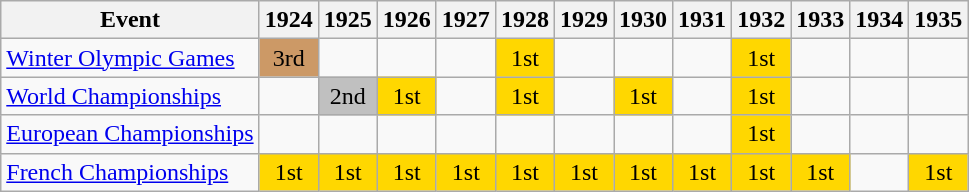<table class="wikitable">
<tr>
<th>Event</th>
<th>1924</th>
<th>1925</th>
<th>1926</th>
<th>1927</th>
<th>1928</th>
<th>1929</th>
<th>1930</th>
<th>1931</th>
<th>1932</th>
<th>1933</th>
<th>1934</th>
<th>1935</th>
</tr>
<tr>
<td><a href='#'>Winter Olympic Games</a></td>
<td align="center" bgcolor="cc9966">3rd</td>
<td></td>
<td></td>
<td></td>
<td align="center" bgcolor="gold">1st</td>
<td></td>
<td></td>
<td></td>
<td align="center" bgcolor="gold">1st</td>
<td></td>
<td></td>
<td></td>
</tr>
<tr>
<td><a href='#'>World Championships</a></td>
<td></td>
<td align="center" bgcolor="silver">2nd</td>
<td align="center" bgcolor="gold">1st</td>
<td></td>
<td align="center" bgcolor="gold">1st</td>
<td></td>
<td align="center" bgcolor="gold">1st</td>
<td></td>
<td align="center" bgcolor="gold">1st</td>
<td></td>
<td></td>
<td></td>
</tr>
<tr>
<td><a href='#'>European Championships</a></td>
<td></td>
<td></td>
<td></td>
<td></td>
<td></td>
<td></td>
<td></td>
<td></td>
<td align="center" bgcolor="gold">1st</td>
<td></td>
<td></td>
<td></td>
</tr>
<tr>
<td><a href='#'>French Championships</a></td>
<td align="center" bgcolor="gold">1st</td>
<td align="center" bgcolor="gold">1st</td>
<td align="center" bgcolor="gold">1st</td>
<td align="center" bgcolor="gold">1st</td>
<td align="center" bgcolor="gold">1st</td>
<td align="center" bgcolor="gold">1st</td>
<td align="center" bgcolor="gold">1st</td>
<td align="center" bgcolor="gold">1st</td>
<td align="center" bgcolor="gold">1st</td>
<td align="center" bgcolor="gold">1st</td>
<td></td>
<td align="center" bgcolor="gold">1st</td>
</tr>
</table>
